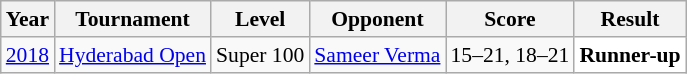<table class="sortable wikitable" style="font-size: 90%;">
<tr>
<th>Year</th>
<th>Tournament</th>
<th>Level</th>
<th>Opponent</th>
<th>Score</th>
<th>Result</th>
</tr>
<tr>
<td align="center"><a href='#'>2018</a></td>
<td align="left"><a href='#'>Hyderabad Open</a></td>
<td align="left">Super 100</td>
<td align="left"> <a href='#'>Sameer Verma</a></td>
<td align="left">15–21, 18–21</td>
<td style="text-align:left; background:white"> <strong>Runner-up</strong></td>
</tr>
</table>
